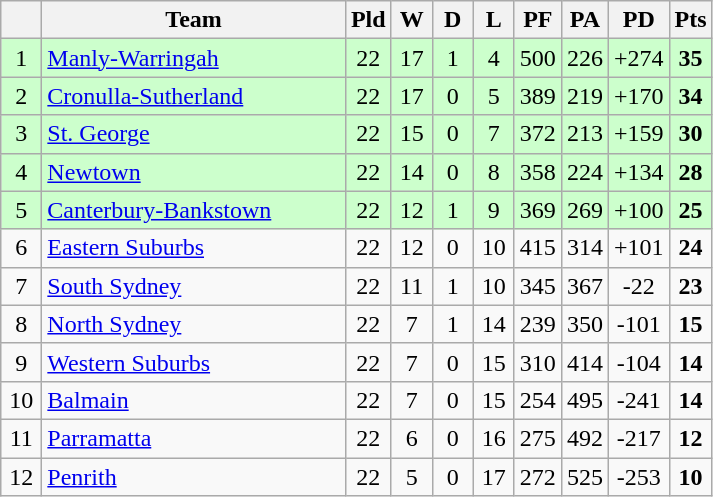<table class="wikitable" style="text-align:center;">
<tr>
<th style="width:20px;" abbr="Position"></th>
<th width=195>Team</th>
<th style="width:20px;" abbr="Played">Pld</th>
<th style="width:20px;" abbr="Won">W</th>
<th style="width:20px;" abbr="Drawn">D</th>
<th style="width:20px;" abbr="Lost">L</th>
<th style="width:20px;" abbr="Points for">PF</th>
<th style="width:20px;" abbr="Points against">PA</th>
<th style="width:20px;" abbr="Points difference">PD</th>
<th style="width:20px;" abbr="Points">Pts</th>
</tr>
<tr style="background:#cfc;">
<td>1</td>
<td style="text-align:left;"> <a href='#'>Manly-Warringah</a></td>
<td>22</td>
<td>17</td>
<td>1</td>
<td>4</td>
<td>500</td>
<td>226</td>
<td>+274</td>
<td><strong>35</strong></td>
</tr>
<tr style="background:#cfc;">
<td>2</td>
<td style="text-align:left;"> <a href='#'>Cronulla-Sutherland</a></td>
<td>22</td>
<td>17</td>
<td>0</td>
<td>5</td>
<td>389</td>
<td>219</td>
<td>+170</td>
<td><strong>34</strong></td>
</tr>
<tr style="background:#cfc;">
<td>3</td>
<td style="text-align:left;"> <a href='#'>St. George</a></td>
<td>22</td>
<td>15</td>
<td>0</td>
<td>7</td>
<td>372</td>
<td>213</td>
<td>+159</td>
<td><strong>30</strong></td>
</tr>
<tr style="background:#cfc;">
<td>4</td>
<td style="text-align:left;"> <a href='#'>Newtown</a></td>
<td>22</td>
<td>14</td>
<td>0</td>
<td>8</td>
<td>358</td>
<td>224</td>
<td>+134</td>
<td><strong>28</strong></td>
</tr>
<tr style="background:#cfc;">
<td>5</td>
<td style="text-align:left;"> <a href='#'>Canterbury-Bankstown</a></td>
<td>22</td>
<td>12</td>
<td>1</td>
<td>9</td>
<td>369</td>
<td>269</td>
<td>+100</td>
<td><strong>25</strong></td>
</tr>
<tr>
<td>6</td>
<td style="text-align:left;"> <a href='#'>Eastern Suburbs</a></td>
<td>22</td>
<td>12</td>
<td>0</td>
<td>10</td>
<td>415</td>
<td>314</td>
<td>+101</td>
<td><strong>24</strong></td>
</tr>
<tr>
<td>7</td>
<td style="text-align:left;"> <a href='#'>South Sydney</a></td>
<td>22</td>
<td>11</td>
<td>1</td>
<td>10</td>
<td>345</td>
<td>367</td>
<td>-22</td>
<td><strong>23</strong></td>
</tr>
<tr>
<td>8</td>
<td style="text-align:left;"> <a href='#'>North Sydney</a></td>
<td>22</td>
<td>7</td>
<td>1</td>
<td>14</td>
<td>239</td>
<td>350</td>
<td>-101</td>
<td><strong>15</strong></td>
</tr>
<tr>
<td>9</td>
<td style="text-align:left;"> <a href='#'>Western Suburbs</a></td>
<td>22</td>
<td>7</td>
<td>0</td>
<td>15</td>
<td>310</td>
<td>414</td>
<td>-104</td>
<td><strong>14</strong></td>
</tr>
<tr>
<td>10</td>
<td style="text-align:left;"> <a href='#'>Balmain</a></td>
<td>22</td>
<td>7</td>
<td>0</td>
<td>15</td>
<td>254</td>
<td>495</td>
<td>-241</td>
<td><strong>14</strong></td>
</tr>
<tr>
<td>11</td>
<td style="text-align:left;"> <a href='#'>Parramatta</a></td>
<td>22</td>
<td>6</td>
<td>0</td>
<td>16</td>
<td>275</td>
<td>492</td>
<td>-217</td>
<td><strong>12</strong></td>
</tr>
<tr>
<td>12</td>
<td style="text-align:left;"> <a href='#'>Penrith</a></td>
<td>22</td>
<td>5</td>
<td>0</td>
<td>17</td>
<td>272</td>
<td>525</td>
<td>-253</td>
<td><strong>10</strong></td>
</tr>
</table>
